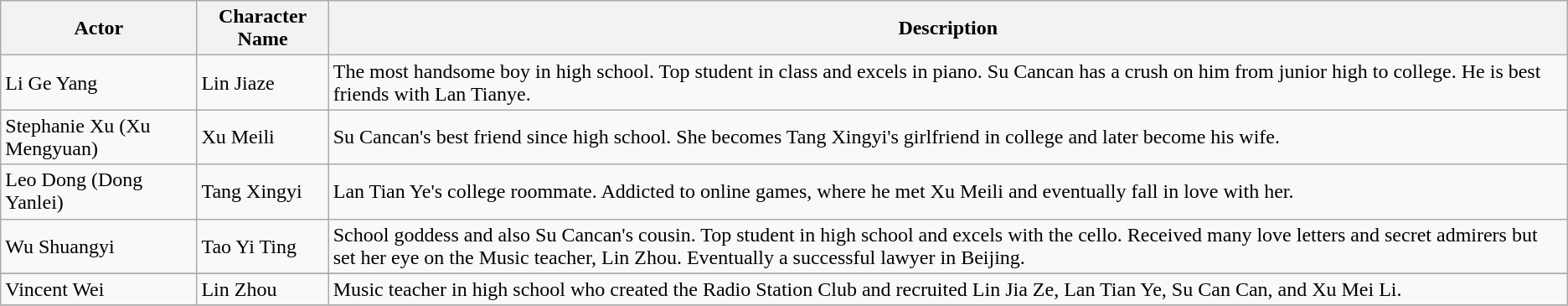<table class="wikitable">
<tr>
<th>Actor</th>
<th>Character Name</th>
<th>Description</th>
</tr>
<tr>
<td>Li Ge Yang</td>
<td>Lin Jiaze</td>
<td>The most handsome boy in high school.  Top student in class and excels in piano.  Su Cancan has a crush on him from junior high to college.  He is best friends with Lan Tianye.</td>
</tr>
<tr>
<td>Stephanie Xu (Xu Mengyuan)</td>
<td>Xu Meili</td>
<td>Su Cancan's best friend since high school.  She becomes Tang Xingyi's girlfriend in college and later become his wife.</td>
</tr>
<tr>
<td>Leo Dong (Dong Yanlei)</td>
<td>Tang Xingyi</td>
<td>Lan Tian Ye's college roommate.  Addicted to online games, where he met Xu Meili and eventually fall in love with her.</td>
</tr>
<tr>
<td>Wu Shuangyi</td>
<td>Tao Yi Ting</td>
<td>School goddess and also Su Cancan's cousin.  Top student in high school and excels with the cello.  Received many love letters and secret admirers but set her eye on the Music teacher, Lin Zhou. Eventually a successful lawyer in Beijing.</td>
</tr>
<tr>
</tr>
<tr>
<td>Vincent Wei</td>
<td>Lin Zhou</td>
<td>Music teacher in high school who created the Radio Station Club and recruited Lin Jia Ze, Lan Tian Ye, Su Can Can, and Xu Mei Li.</td>
</tr>
<tr>
</tr>
</table>
